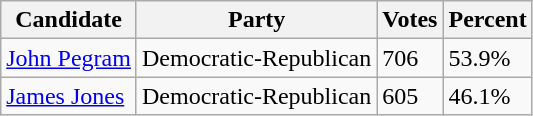<table class=wikitable>
<tr>
<th>Candidate</th>
<th>Party</th>
<th>Votes</th>
<th>Percent</th>
</tr>
<tr>
<td><a href='#'>John Pegram</a></td>
<td>Democratic-Republican</td>
<td>706</td>
<td>53.9%</td>
</tr>
<tr>
<td><a href='#'>James Jones</a></td>
<td>Democratic-Republican</td>
<td>605</td>
<td>46.1%</td>
</tr>
</table>
